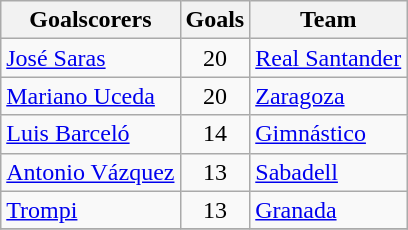<table class="wikitable sortable">
<tr>
<th>Goalscorers</th>
<th>Goals</th>
<th>Team</th>
</tr>
<tr>
<td> <a href='#'>José Saras</a></td>
<td style="text-align:center;">20</td>
<td><a href='#'>Real Santander</a></td>
</tr>
<tr>
<td> <a href='#'>Mariano Uceda</a></td>
<td style="text-align:center;">20</td>
<td><a href='#'>Zaragoza</a></td>
</tr>
<tr>
<td> <a href='#'>Luis Barceló</a></td>
<td style="text-align:center;">14</td>
<td><a href='#'>Gimnástico</a></td>
</tr>
<tr>
<td> <a href='#'>Antonio Vázquez</a></td>
<td style="text-align:center;">13</td>
<td><a href='#'>Sabadell</a></td>
</tr>
<tr>
<td> <a href='#'>Trompi</a></td>
<td style="text-align:center;">13</td>
<td><a href='#'>Granada</a></td>
</tr>
<tr>
</tr>
</table>
